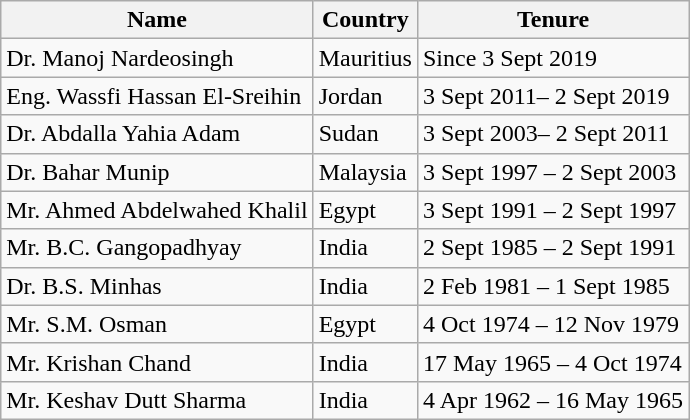<table class="wikitable">
<tr>
<th>Name</th>
<th>Country</th>
<th>Tenure</th>
</tr>
<tr>
<td>Dr. Manoj Nardeosingh</td>
<td>Mauritius</td>
<td>Since 3 Sept 2019</td>
</tr>
<tr>
<td>Eng. Wassfi Hassan El-Sreihin</td>
<td>Jordan</td>
<td>3 Sept 2011– 2 Sept 2019</td>
</tr>
<tr>
<td>Dr. Abdalla Yahia Adam</td>
<td>Sudan</td>
<td>3 Sept 2003– 2 Sept 2011</td>
</tr>
<tr>
<td>Dr. Bahar Munip</td>
<td>Malaysia</td>
<td>3 Sept 1997 – 2 Sept 2003</td>
</tr>
<tr>
<td>Mr. Ahmed Abdelwahed Khalil</td>
<td>Egypt</td>
<td>3 Sept 1991 – 2 Sept 1997</td>
</tr>
<tr>
<td>Mr. B.C. Gangopadhyay</td>
<td>India</td>
<td>2 Sept 1985 – 2 Sept 1991</td>
</tr>
<tr>
<td>Dr. B.S. Minhas</td>
<td>India</td>
<td>2 Feb 1981 – 1 Sept 1985</td>
</tr>
<tr>
<td>Mr. S.M. Osman</td>
<td>Egypt</td>
<td>4 Oct 1974 – 12 Nov 1979</td>
</tr>
<tr>
<td>Mr. Krishan Chand</td>
<td>India</td>
<td>17 May 1965 – 4 Oct 1974</td>
</tr>
<tr>
<td>Mr. Keshav Dutt Sharma</td>
<td>India</td>
<td>4 Apr 1962 – 16 May 1965</td>
</tr>
</table>
